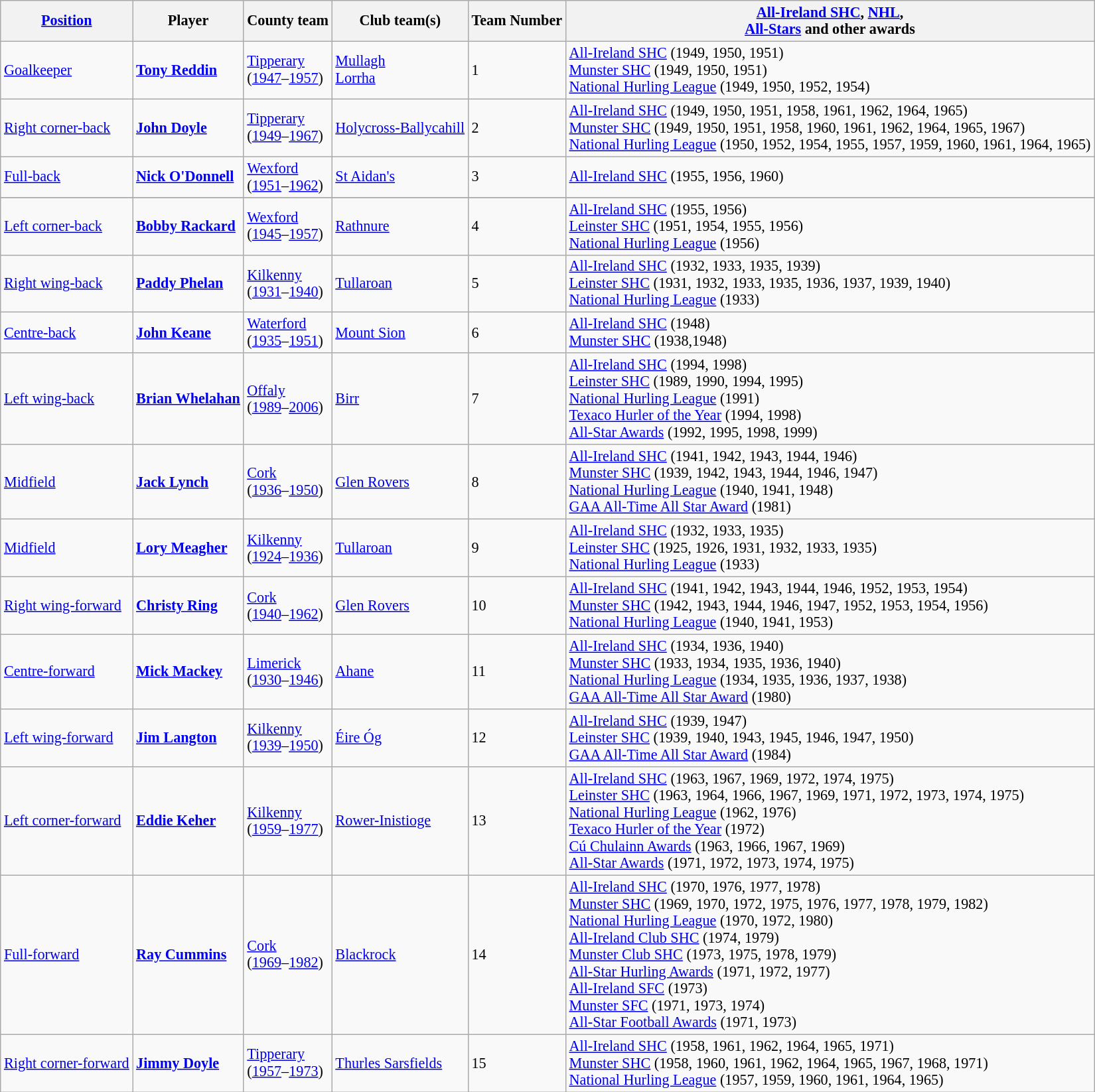<table class="wikitable" style="font-size: 92.5%;">
<tr style="white-space: nowrap;">
<th><a href='#'>Position</a></th>
<th>Player</th>
<th>County team</th>
<th>Club team(s)</th>
<th>Team Number</th>
<th><a href='#'>All-Ireland SHC</a>, <a href='#'>NHL</a>,<br><a href='#'>All-Stars</a> and other awards</th>
</tr>
<tr>
<td><a href='#'>Goalkeeper</a></td>
<td><strong><a href='#'>Tony Reddin</a></strong></td>
<td> <a href='#'>Tipperary</a><br>(<a href='#'>1947</a>–<a href='#'>1957</a>)</td>
<td><a href='#'>Mullagh</a><br><a href='#'>Lorrha</a></td>
<td>1</td>
<td><a href='#'>All-Ireland SHC</a> (1949, 1950, 1951)<br><a href='#'>Munster SHC</a> (1949, 1950, 1951)<br><a href='#'>National Hurling League</a> (1949, 1950, 1952, 1954)</td>
</tr>
<tr>
<td><a href='#'>Right corner-back</a></td>
<td><strong><a href='#'>John Doyle</a></strong></td>
<td> <a href='#'>Tipperary</a><br>(<a href='#'>1949</a>–<a href='#'>1967</a>)</td>
<td><a href='#'>Holycross-Ballycahill</a></td>
<td>2</td>
<td><a href='#'>All-Ireland SHC</a> (1949, 1950, 1951, 1958, 1961, 1962, 1964, 1965)<br><a href='#'>Munster SHC</a> (1949, 1950, 1951, 1958, 1960, 1961, 1962, 1964, 1965, 1967)<br><a href='#'>National Hurling League</a> (1950, 1952, 1954, 1955, 1957, 1959, 1960, 1961, 1964, 1965)</td>
</tr>
<tr>
<td><a href='#'>Full-back</a></td>
<td><strong><a href='#'>Nick O'Donnell</a></strong></td>
<td> <a href='#'>Wexford</a><br>(<a href='#'>1951</a>–<a href='#'>1962</a>)</td>
<td><a href='#'>St Aidan's</a></td>
<td>3</td>
<td><a href='#'>All-Ireland SHC</a> (1955, 1956, 1960)</td>
</tr>
<tr>
</tr>
<tr>
<td><a href='#'>Left corner-back</a></td>
<td><strong><a href='#'>Bobby Rackard</a></strong></td>
<td> <a href='#'>Wexford</a><br>(<a href='#'>1945</a>–<a href='#'>1957</a>)</td>
<td><a href='#'>Rathnure</a></td>
<td>4</td>
<td><a href='#'>All-Ireland SHC</a> (1955, 1956)<br><a href='#'>Leinster SHC</a> (1951, 1954, 1955, 1956)<br><a href='#'>National Hurling League</a> (1956)</td>
</tr>
<tr>
<td><a href='#'>Right wing-back</a></td>
<td><strong><a href='#'>Paddy Phelan</a></strong></td>
<td> <a href='#'>Kilkenny</a><br>(<a href='#'>1931</a>–<a href='#'>1940</a>)</td>
<td><a href='#'>Tullaroan</a></td>
<td>5</td>
<td><a href='#'>All-Ireland SHC</a> (1932, 1933, 1935, 1939)<br><a href='#'>Leinster SHC</a> (1931, 1932, 1933, 1935, 1936, 1937, 1939, 1940)<br><a href='#'>National Hurling League</a> (1933)</td>
</tr>
<tr>
<td><a href='#'>Centre-back</a></td>
<td><strong><a href='#'>John Keane</a></strong></td>
<td> <a href='#'>Waterford</a><br>(<a href='#'>1935</a>–<a href='#'>1951</a>)</td>
<td><a href='#'>Mount Sion</a></td>
<td>6</td>
<td><a href='#'>All-Ireland SHC</a> (1948)<br><a href='#'>Munster SHC</a> (1938,1948)</td>
</tr>
<tr>
<td><a href='#'>Left wing-back</a></td>
<td><strong><a href='#'>Brian Whelahan</a></strong></td>
<td> <a href='#'>Offaly</a><br>(<a href='#'>1989</a>–<a href='#'>2006</a>)</td>
<td><a href='#'>Birr</a></td>
<td>7</td>
<td><a href='#'>All-Ireland SHC</a> (1994, 1998)<br><a href='#'>Leinster SHC</a> (1989, 1990, 1994, 1995)<br><a href='#'>National Hurling League</a> (1991)<br><a href='#'>Texaco Hurler of the Year</a> (1994, 1998)<br><a href='#'>All-Star Awards</a> (1992, 1995, 1998, 1999)</td>
</tr>
<tr>
<td><a href='#'>Midfield</a></td>
<td><strong><a href='#'>Jack Lynch</a></strong></td>
<td> <a href='#'>Cork</a><br>(<a href='#'>1936</a>–<a href='#'>1950</a>)</td>
<td><a href='#'>Glen Rovers</a></td>
<td>8</td>
<td><a href='#'>All-Ireland SHC</a> (1941, 1942, 1943, 1944, 1946)<br><a href='#'>Munster SHC</a> (1939, 1942, 1943, 1944, 1946, 1947)<br><a href='#'>National Hurling League</a> (1940, 1941, 1948)<br><a href='#'>GAA All-Time All Star Award</a> (1981)</td>
</tr>
<tr>
<td><a href='#'>Midfield</a></td>
<td><strong><a href='#'>Lory Meagher</a></strong></td>
<td> <a href='#'>Kilkenny</a><br>(<a href='#'>1924</a>–<a href='#'>1936</a>)</td>
<td><a href='#'>Tullaroan</a></td>
<td>9</td>
<td><a href='#'>All-Ireland SHC</a> (1932, 1933, 1935)<br><a href='#'>Leinster SHC</a> (1925, 1926, 1931, 1932, 1933, 1935)<br><a href='#'>National Hurling League</a> (1933)</td>
</tr>
<tr>
<td><a href='#'>Right wing-forward</a></td>
<td><strong><a href='#'>Christy Ring</a></strong></td>
<td> <a href='#'>Cork</a><br>(<a href='#'>1940</a>–<a href='#'>1962</a>)</td>
<td><a href='#'>Glen Rovers</a></td>
<td>10</td>
<td><a href='#'>All-Ireland SHC</a> (1941, 1942, 1943, 1944, 1946, 1952, 1953, 1954)<br><a href='#'>Munster SHC</a> (1942, 1943, 1944, 1946, 1947, 1952, 1953, 1954, 1956)<br><a href='#'>National Hurling League</a> (1940, 1941, 1953)</td>
</tr>
<tr>
<td><a href='#'>Centre-forward</a></td>
<td><strong><a href='#'>Mick Mackey</a></strong></td>
<td> <a href='#'>Limerick</a><br>(<a href='#'>1930</a>–<a href='#'>1946</a>)</td>
<td><a href='#'>Ahane</a></td>
<td>11</td>
<td><a href='#'>All-Ireland SHC</a> (1934, 1936, 1940)<br><a href='#'>Munster SHC</a> (1933, 1934, 1935, 1936, 1940)<br><a href='#'>National Hurling League</a> (1934, 1935, 1936, 1937, 1938)<br><a href='#'>GAA All-Time All Star Award</a> (1980)</td>
</tr>
<tr>
<td><a href='#'>Left wing-forward</a></td>
<td><strong><a href='#'>Jim Langton</a></strong></td>
<td> <a href='#'>Kilkenny</a><br>(<a href='#'>1939</a>–<a href='#'>1950</a>)</td>
<td><a href='#'>Éire Óg</a></td>
<td>12</td>
<td><a href='#'>All-Ireland SHC</a> (1939, 1947)<br><a href='#'>Leinster SHC</a> (1939, 1940, 1943, 1945, 1946, 1947, 1950)<br><a href='#'>GAA All-Time All Star Award</a> (1984)</td>
</tr>
<tr>
<td><a href='#'>Left corner-forward</a></td>
<td><strong><a href='#'>Eddie Keher</a></strong></td>
<td> <a href='#'>Kilkenny</a><br>(<a href='#'>1959</a>–<a href='#'>1977</a>)</td>
<td><a href='#'>Rower-Inistioge</a></td>
<td>13</td>
<td><a href='#'>All-Ireland SHC</a> (1963, 1967, 1969, 1972, 1974, 1975)<br><a href='#'>Leinster SHC</a> (1963, 1964, 1966, 1967, 1969, 1971, 1972, 1973, 1974, 1975)<br><a href='#'>National Hurling League</a> (1962, 1976)<br><a href='#'>Texaco Hurler of the Year</a> (1972)<br><a href='#'>Cú Chulainn Awards</a> (1963, 1966, 1967, 1969)<br><a href='#'>All-Star Awards</a> (1971, 1972, 1973, 1974, 1975)</td>
</tr>
<tr>
<td><a href='#'>Full-forward</a></td>
<td><strong><a href='#'>Ray Cummins</a></strong></td>
<td> <a href='#'>Cork</a><br>(<a href='#'>1969</a>–<a href='#'>1982</a>)</td>
<td><a href='#'>Blackrock</a></td>
<td>14</td>
<td><a href='#'>All-Ireland SHC</a> (1970, 1976, 1977, 1978)<br><a href='#'>Munster SHC</a> (1969, 1970, 1972, 1975, 1976, 1977, 1978, 1979, 1982)<br><a href='#'>National Hurling League</a> (1970, 1972, 1980)<br><a href='#'>All-Ireland Club SHC</a> (1974, 1979)<br><a href='#'>Munster Club SHC</a> (1973, 1975, 1978, 1979)<br><a href='#'>All-Star Hurling Awards</a> (1971, 1972, 1977)<br><a href='#'>All-Ireland SFC</a> (1973)<br><a href='#'>Munster SFC</a> (1971, 1973, 1974)<br><a href='#'>All-Star Football Awards</a> (1971, 1973)</td>
</tr>
<tr>
<td><a href='#'>Right corner-forward</a></td>
<td><strong><a href='#'>Jimmy Doyle</a></strong></td>
<td> <a href='#'>Tipperary</a><br>(<a href='#'>1957</a>–<a href='#'>1973</a>)</td>
<td><a href='#'>Thurles Sarsfields</a></td>
<td>15</td>
<td><a href='#'>All-Ireland SHC</a> (1958, 1961, 1962, 1964, 1965, 1971)<br><a href='#'>Munster SHC</a> (1958, 1960, 1961, 1962, 1964, 1965, 1967, 1968, 1971)<br><a href='#'>National Hurling League</a> (1957, 1959, 1960, 1961, 1964, 1965)</td>
</tr>
</table>
